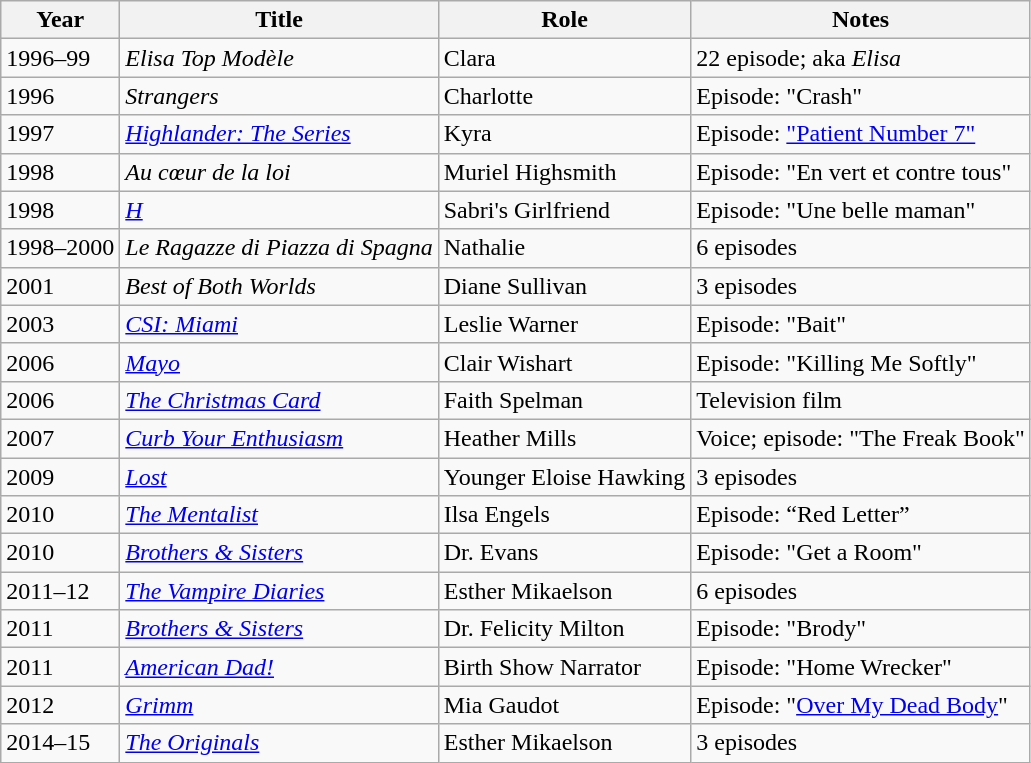<table class="wikitable sortable">
<tr>
<th>Year</th>
<th>Title</th>
<th>Role</th>
<th class="unsortable">Notes</th>
</tr>
<tr>
<td>1996–99</td>
<td><em>Elisa Top Modèle</em></td>
<td>Clara</td>
<td>22 episode; aka <em>Elisa</em></td>
</tr>
<tr>
<td>1996</td>
<td><em>Strangers</em></td>
<td>Charlotte</td>
<td>Episode: "Crash"</td>
</tr>
<tr>
<td>1997</td>
<td><em><a href='#'>Highlander: The Series</a></em></td>
<td>Kyra</td>
<td>Episode: <a href='#'>"Patient Number 7"</a></td>
</tr>
<tr>
<td>1998</td>
<td><em>Au cœur de la loi</em></td>
<td>Muriel Highsmith</td>
<td>Episode: "En vert et contre tous"</td>
</tr>
<tr>
<td>1998</td>
<td><em><a href='#'>H</a></em></td>
<td>Sabri's Girlfriend</td>
<td>Episode: "Une belle maman"</td>
</tr>
<tr>
<td>1998–2000</td>
<td><em>Le Ragazze di Piazza di Spagna</em></td>
<td>Nathalie</td>
<td>6 episodes</td>
</tr>
<tr>
<td>2001</td>
<td><em>Best of Both Worlds</em></td>
<td>Diane Sullivan</td>
<td>3 episodes</td>
</tr>
<tr>
<td>2003</td>
<td><em><a href='#'>CSI: Miami</a></em></td>
<td>Leslie Warner</td>
<td>Episode: "Bait"</td>
</tr>
<tr>
<td>2006</td>
<td><em><a href='#'>Mayo</a></em></td>
<td>Clair Wishart</td>
<td>Episode: "Killing Me Softly"</td>
</tr>
<tr>
<td>2006</td>
<td><em><a href='#'>The Christmas Card</a></em></td>
<td>Faith Spelman</td>
<td>Television film</td>
</tr>
<tr>
<td>2007</td>
<td><em><a href='#'>Curb Your Enthusiasm</a></em></td>
<td>Heather Mills</td>
<td>Voice; episode: "The Freak Book"</td>
</tr>
<tr>
<td>2009</td>
<td><em><a href='#'>Lost</a></em></td>
<td>Younger Eloise Hawking</td>
<td>3 episodes</td>
</tr>
<tr>
<td>2010</td>
<td><em><a href='#'>The Mentalist</a></em></td>
<td>Ilsa Engels</td>
<td>Episode: “Red Letter”</td>
</tr>
<tr>
<td>2010</td>
<td><em><a href='#'>Brothers & Sisters</a></em></td>
<td>Dr. Evans</td>
<td>Episode: "Get a Room"</td>
</tr>
<tr>
<td>2011–12</td>
<td><em><a href='#'>The Vampire Diaries</a></em></td>
<td>Esther Mikaelson</td>
<td>6 episodes</td>
</tr>
<tr>
<td>2011</td>
<td><em><a href='#'>Brothers & Sisters</a></em></td>
<td>Dr. Felicity Milton</td>
<td>Episode: "Brody"</td>
</tr>
<tr>
<td>2011</td>
<td><em><a href='#'>American Dad!</a></em></td>
<td>Birth Show Narrator</td>
<td>Episode: "Home Wrecker"</td>
</tr>
<tr>
<td>2012</td>
<td><em><a href='#'>Grimm</a></em></td>
<td>Mia Gaudot</td>
<td>Episode: "<a href='#'>Over My Dead Body</a>"</td>
</tr>
<tr>
<td>2014–15</td>
<td><em><a href='#'>The Originals</a></em></td>
<td>Esther Mikaelson</td>
<td>3 episodes</td>
</tr>
</table>
